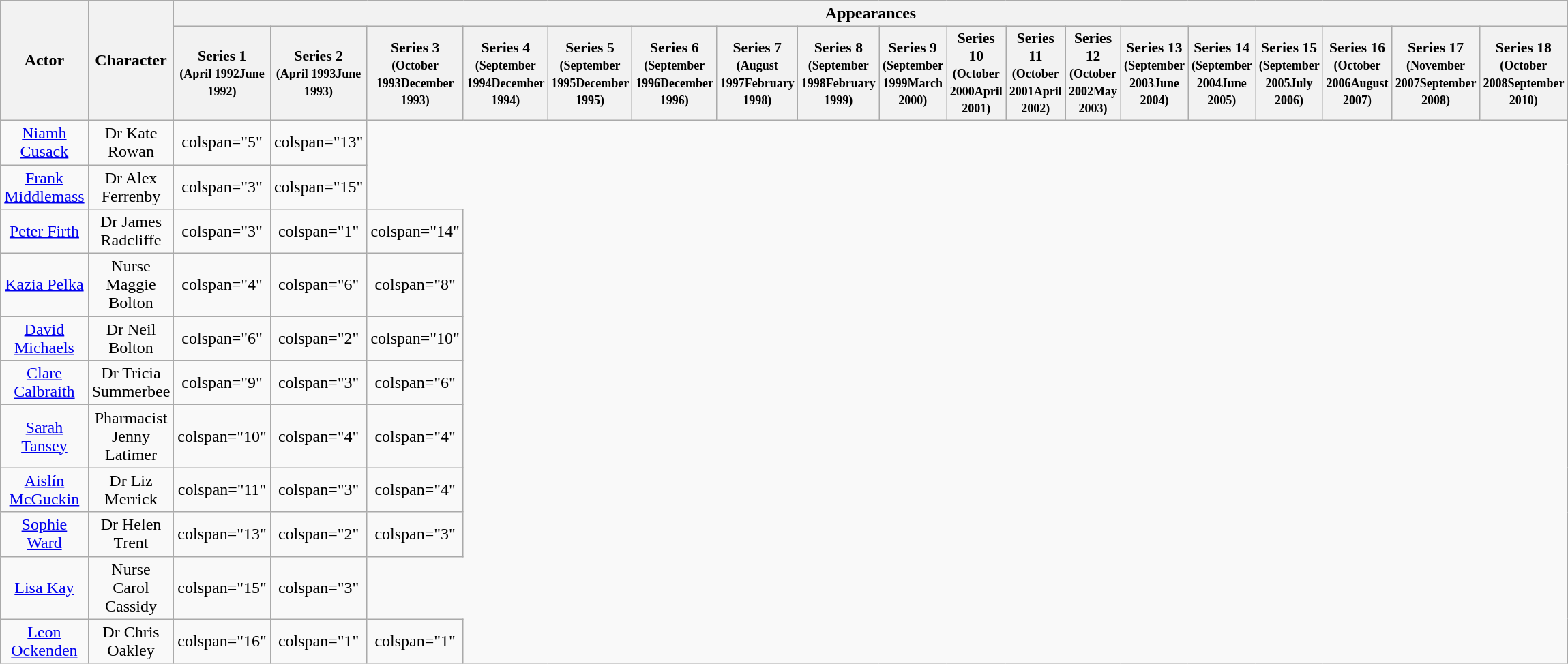<table class="wikitable" style="text-align: center;" border="1" width=100%>
<tr ">
<th style="width:8%;" rowspan="2">Actor</th>
<th style="width:12%;" rowspan="2">Character</th>
<th colspan="18">Appearances</th>
</tr>
<tr>
<th style="width:70px; font-size: 90%;">Series 1<br><small>(April 1992June 1992)</small></th>
<th style="width:70px; font-size: 90%;">Series 2<br><small>(April 1993June 1993)</small></th>
<th style="width:70px; font-size: 90%;">Series 3<br><small>(October 1993December 1993)</small></th>
<th style="width:70px; font-size: 90%;">Series 4<br><small>(September 1994December 1994)</small></th>
<th style="width:70px; font-size: 90%;">Series 5<br><small>(September 1995December 1995)</small></th>
<th style="width:70px; font-size: 90%;">Series 6<br><small>(September 1996December 1996)</small></th>
<th style="width:70px; font-size: 90%;">Series 7<br><small>(August 1997February 1998)</small></th>
<th style="width:70px; font-size: 90%;">Series 8<br><small>(September 1998February 1999)</small></th>
<th style="width:70px; font-size: 90%;">Series 9<br><small>(September 1999March 2000)</small></th>
<th style="width:70px; font-size: 90%;">Series 10<br><small>(October 2000April 2001)</small></th>
<th style="width:70px; font-size: 90%;">Series 11<br><small>(October 2001April 2002)</small></th>
<th style="width:70px; font-size: 90%;">Series 12<br><small>(October 2002May 2003)</small></th>
<th style="width:70px; font-size: 90%;">Series 13<br><small>(September 2003June 2004)</small></th>
<th style="width:70px; font-size: 90%;">Series 14<br><small>(September 2004June 2005)</small></th>
<th style="width:70px; font-size: 90%;">Series 15<br><small>(September 2005July 2006)</small></th>
<th style="width:70px; font-size: 90%;">Series 16<br><small>(October 2006August 2007)</small></th>
<th style="width:70px; font-size: 90%;">Series 17<br><small>(November 2007September 2008)</small></th>
<th style="width:70px; font-size: 90%;">Series 18<br><small>(October 2008September 2010)</small></th>
</tr>
<tr>
<td><a href='#'>Niamh Cusack</a></td>
<td>Dr Kate Rowan</td>
<td>colspan="5" </td>
<td>colspan="13" </td>
</tr>
<tr>
<td><a href='#'>Frank Middlemass</a></td>
<td>Dr Alex Ferrenby</td>
<td>colspan="3" </td>
<td>colspan="15" </td>
</tr>
<tr>
<td><a href='#'>Peter Firth</a></td>
<td>Dr James Radcliffe</td>
<td>colspan="3" </td>
<td>colspan="1" </td>
<td>colspan="14" </td>
</tr>
<tr>
<td><a href='#'>Kazia Pelka</a></td>
<td>Nurse Maggie Bolton</td>
<td>colspan="4" </td>
<td>colspan="6" </td>
<td>colspan="8" </td>
</tr>
<tr>
<td><a href='#'>David Michaels</a></td>
<td>Dr Neil Bolton</td>
<td>colspan="6" </td>
<td>colspan="2" </td>
<td>colspan="10" </td>
</tr>
<tr>
<td><a href='#'>Clare Calbraith</a></td>
<td>Dr Tricia Summerbee</td>
<td>colspan="9" </td>
<td>colspan="3" </td>
<td>colspan="6" </td>
</tr>
<tr>
<td><a href='#'>Sarah Tansey</a></td>
<td>Pharmacist Jenny Latimer</td>
<td>colspan="10" </td>
<td>colspan="4" </td>
<td>colspan="4" </td>
</tr>
<tr>
<td><a href='#'>Aislín McGuckin</a></td>
<td>Dr Liz Merrick</td>
<td>colspan="11" </td>
<td>colspan="3" </td>
<td>colspan="4" </td>
</tr>
<tr>
<td><a href='#'>Sophie Ward</a></td>
<td>Dr Helen Trent</td>
<td>colspan="13" </td>
<td>colspan="2" </td>
<td>colspan="3" </td>
</tr>
<tr>
<td><a href='#'>Lisa Kay</a></td>
<td>Nurse Carol Cassidy</td>
<td>colspan="15" </td>
<td>colspan="3" </td>
</tr>
<tr>
<td><a href='#'>Leon Ockenden</a></td>
<td>Dr Chris Oakley</td>
<td>colspan="16" </td>
<td>colspan="1" </td>
<td>colspan="1" </td>
</tr>
</table>
